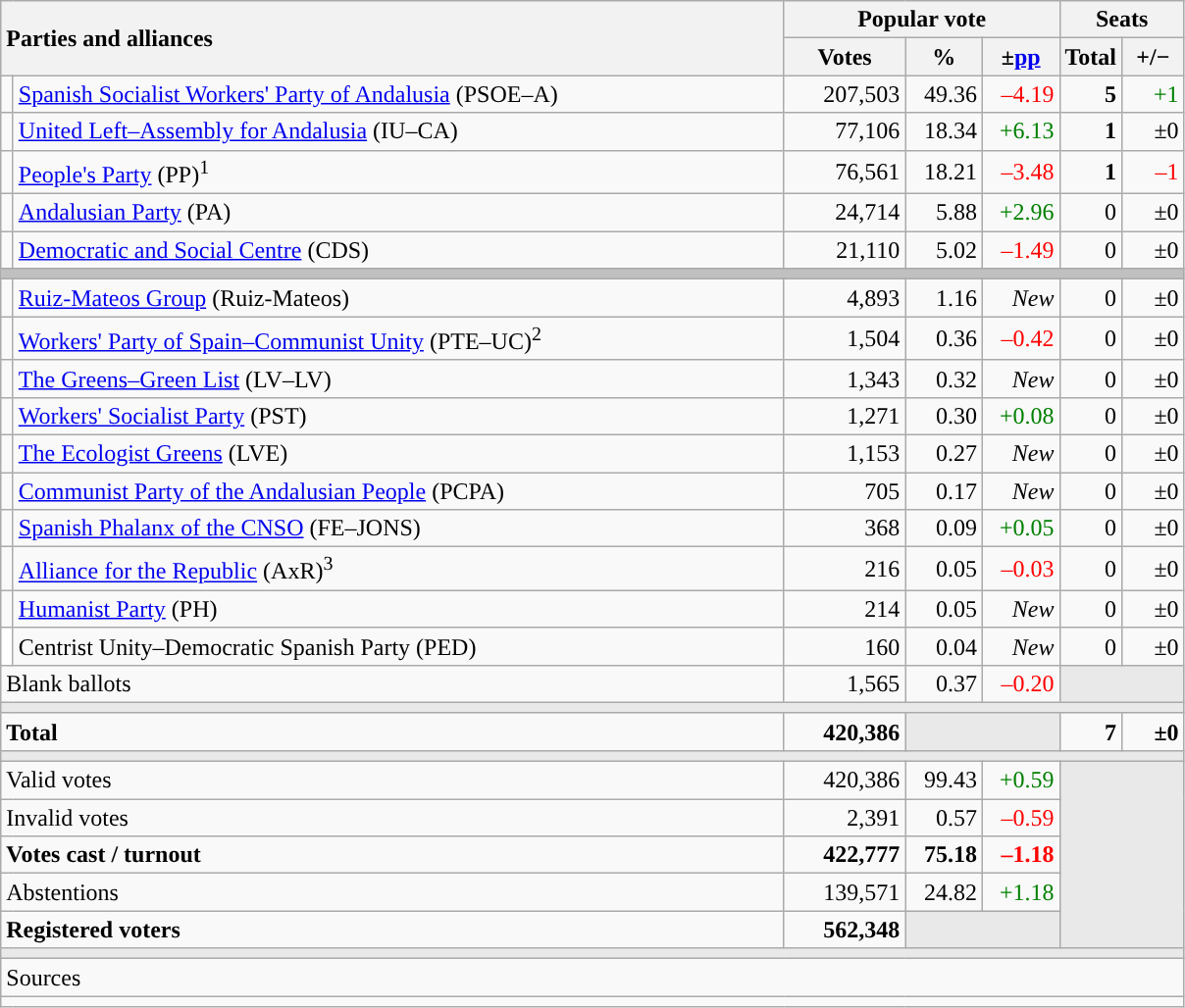<table class="wikitable" style="text-align:right;">
<tr>
<th style="text-align:left;" rowspan="2" colspan="2" width="525">Parties and alliances</th>
<th colspan="3">Popular vote</th>
<th colspan="2">Seats</th>
</tr>
<tr>
<th width="75">Votes</th>
<th width="45">%</th>
<th width="45">±<a href='#'>pp</a></th>
<th width="35">Total</th>
<th width="35">+/−</th>
</tr>
<tr>
<td width="1" style="color:inherit;background:"></td>
<td align="left"><a href='#'>Spanish Socialist Workers' Party of Andalusia</a> (PSOE–A)</td>
<td>207,503</td>
<td>49.36</td>
<td style="color:red;">–4.19</td>
<td><strong>5</strong></td>
<td style="color:green;">+1</td>
</tr>
<tr>
<td style="color:inherit;background:"></td>
<td align="left"><a href='#'>United Left–Assembly for Andalusia</a> (IU–CA)</td>
<td>77,106</td>
<td>18.34</td>
<td style="color:green;">+6.13</td>
<td><strong>1</strong></td>
<td>±0</td>
</tr>
<tr>
<td style="color:inherit;background:"></td>
<td align="left"><a href='#'>People's Party</a> (PP)<sup>1</sup></td>
<td>76,561</td>
<td>18.21</td>
<td style="color:red;">–3.48</td>
<td><strong>1</strong></td>
<td style="color:red;">–1</td>
</tr>
<tr>
<td style="color:inherit;background:"></td>
<td align="left"><a href='#'>Andalusian Party</a> (PA)</td>
<td>24,714</td>
<td>5.88</td>
<td style="color:green;">+2.96</td>
<td>0</td>
<td>±0</td>
</tr>
<tr>
<td style="color:inherit;background:"></td>
<td align="left"><a href='#'>Democratic and Social Centre</a> (CDS)</td>
<td>21,110</td>
<td>5.02</td>
<td style="color:red;">–1.49</td>
<td>0</td>
<td>±0</td>
</tr>
<tr>
<td colspan="7" bgcolor="#C0C0C0"></td>
</tr>
<tr>
<td style="color:inherit;background:"></td>
<td align="left"><a href='#'>Ruiz-Mateos Group</a> (Ruiz-Mateos)</td>
<td>4,893</td>
<td>1.16</td>
<td><em>New</em></td>
<td>0</td>
<td>±0</td>
</tr>
<tr>
<td style="color:inherit;background:"></td>
<td align="left"><a href='#'>Workers' Party of Spain–Communist Unity</a> (PTE–UC)<sup>2</sup></td>
<td>1,504</td>
<td>0.36</td>
<td style="color:red;">–0.42</td>
<td>0</td>
<td>±0</td>
</tr>
<tr>
<td style="color:inherit;background:"></td>
<td align="left"><a href='#'>The Greens–Green List</a> (LV–LV)</td>
<td>1,343</td>
<td>0.32</td>
<td><em>New</em></td>
<td>0</td>
<td>±0</td>
</tr>
<tr>
<td style="color:inherit;background:"></td>
<td align="left"><a href='#'>Workers' Socialist Party</a> (PST)</td>
<td>1,271</td>
<td>0.30</td>
<td style="color:green;">+0.08</td>
<td>0</td>
<td>±0</td>
</tr>
<tr>
<td style="color:inherit;background:"></td>
<td align="left"><a href='#'>The Ecologist Greens</a> (LVE)</td>
<td>1,153</td>
<td>0.27</td>
<td><em>New</em></td>
<td>0</td>
<td>±0</td>
</tr>
<tr>
<td style="color:inherit;background:"></td>
<td align="left"><a href='#'>Communist Party of the Andalusian People</a> (PCPA)</td>
<td>705</td>
<td>0.17</td>
<td><em>New</em></td>
<td>0</td>
<td>±0</td>
</tr>
<tr>
<td style="color:inherit;background:"></td>
<td align="left"><a href='#'>Spanish Phalanx of the CNSO</a> (FE–JONS)</td>
<td>368</td>
<td>0.09</td>
<td style="color:green;">+0.05</td>
<td>0</td>
<td>±0</td>
</tr>
<tr>
<td style="color:inherit;background:"></td>
<td align="left"><a href='#'>Alliance for the Republic</a> (AxR)<sup>3</sup></td>
<td>216</td>
<td>0.05</td>
<td style="color:red;">–0.03</td>
<td>0</td>
<td>±0</td>
</tr>
<tr>
<td style="color:inherit;background:"></td>
<td align="left"><a href='#'>Humanist Party</a> (PH)</td>
<td>214</td>
<td>0.05</td>
<td><em>New</em></td>
<td>0</td>
<td>±0</td>
</tr>
<tr>
<td bgcolor="white"></td>
<td align="left">Centrist Unity–Democratic Spanish Party (PED)</td>
<td>160</td>
<td>0.04</td>
<td><em>New</em></td>
<td>0</td>
<td>±0</td>
</tr>
<tr>
<td align="left" colspan="2">Blank ballots</td>
<td>1,565</td>
<td>0.37</td>
<td style="color:red;">–0.20</td>
<td bgcolor="#E9E9E9" colspan="2"></td>
</tr>
<tr>
<td colspan="7" bgcolor="#E9E9E9"></td>
</tr>
<tr style="font-weight:bold;">
<td align="left" colspan="2">Total</td>
<td>420,386</td>
<td bgcolor="#E9E9E9" colspan="2"></td>
<td>7</td>
<td>±0</td>
</tr>
<tr>
<td colspan="7" bgcolor="#E9E9E9"></td>
</tr>
<tr>
<td align="left" colspan="2">Valid votes</td>
<td>420,386</td>
<td>99.43</td>
<td style="color:green;">+0.59</td>
<td bgcolor="#E9E9E9" colspan="2" rowspan="5"></td>
</tr>
<tr>
<td align="left" colspan="2">Invalid votes</td>
<td>2,391</td>
<td>0.57</td>
<td style="color:red;">–0.59</td>
</tr>
<tr style="font-weight:bold;">
<td align="left" colspan="2">Votes cast / turnout</td>
<td>422,777</td>
<td>75.18</td>
<td style="color:red;">–1.18</td>
</tr>
<tr>
<td align="left" colspan="2">Abstentions</td>
<td>139,571</td>
<td>24.82</td>
<td style="color:green;">+1.18</td>
</tr>
<tr style="font-weight:bold;">
<td align="left" colspan="2">Registered voters</td>
<td>562,348</td>
<td bgcolor="#E9E9E9" colspan="2"></td>
</tr>
<tr>
<td colspan="7" bgcolor="#E9E9E9"></td>
</tr>
<tr>
<td align="left" colspan="7">Sources</td>
</tr>
<tr>
<td colspan="7" style="text-align:left; max-width:790px;"></td>
</tr>
</table>
